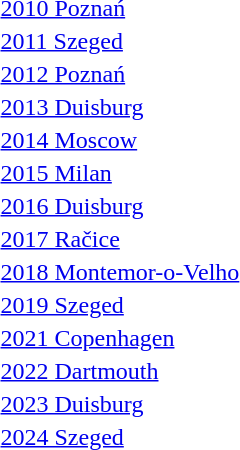<table>
<tr>
<td><a href='#'>2010 Poznań</a></td>
<td></td>
<td></td>
<td></td>
</tr>
<tr>
<td><a href='#'>2011 Szeged</a></td>
<td></td>
<td></td>
<td></td>
</tr>
<tr>
<td><a href='#'>2012 Poznań</a></td>
<td></td>
<td></td>
<td></td>
</tr>
<tr>
<td><a href='#'>2013 Duisburg</a></td>
<td></td>
<td></td>
<td></td>
</tr>
<tr>
<td><a href='#'>2014 Moscow</a></td>
<td></td>
<td></td>
<td></td>
</tr>
<tr>
<td><a href='#'>2015 Milan</a></td>
<td></td>
<td></td>
<td></td>
</tr>
<tr>
<td><a href='#'>2016 Duisburg</a></td>
<td></td>
<td></td>
<td></td>
</tr>
<tr>
<td><a href='#'>2017 Račice</a></td>
<td></td>
<td></td>
<td></td>
</tr>
<tr>
<td><a href='#'>2018 Montemor-o-Velho</a></td>
<td></td>
<td></td>
<td></td>
</tr>
<tr>
<td><a href='#'>2019 Szeged</a></td>
<td></td>
<td></td>
<td></td>
</tr>
<tr>
<td><a href='#'>2021 Copenhagen</a></td>
<td></td>
<td></td>
<td></td>
</tr>
<tr>
<td><a href='#'>2022 Dartmouth</a></td>
<td></td>
<td></td>
<td></td>
</tr>
<tr>
<td><a href='#'>2023 Duisburg</a></td>
<td></td>
<td></td>
<td></td>
</tr>
<tr>
<td><a href='#'>2024 Szeged</a></td>
<td></td>
<td></td>
<td></td>
</tr>
</table>
